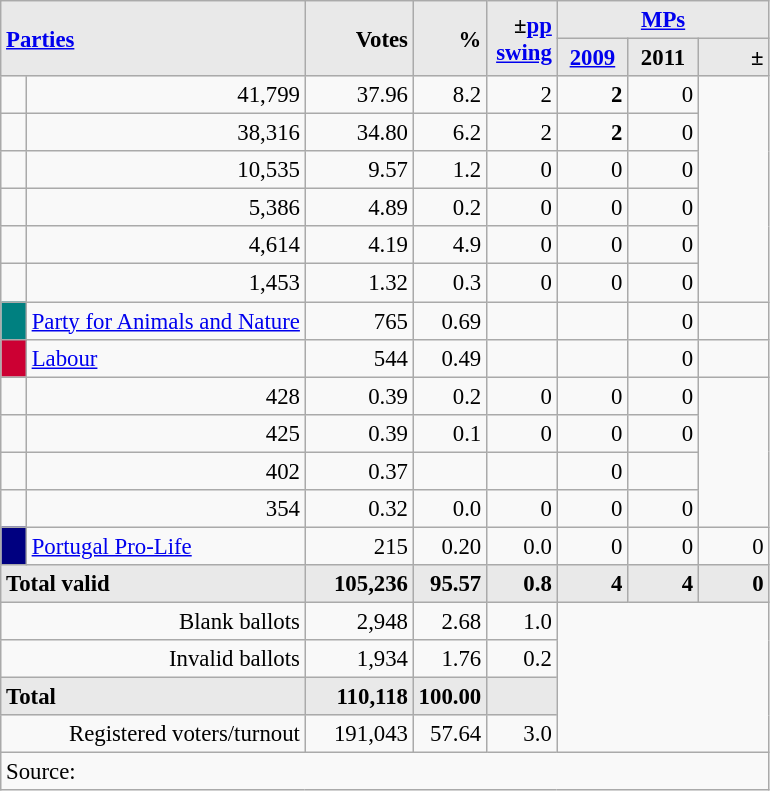<table class="wikitable" style="text-align:right; font-size:95%;">
<tr>
<th rowspan="2" colspan="2" style="background:#e9e9e9; text-align:left;" alignleft><a href='#'>Parties</a></th>
<th rowspan="2" style="background:#e9e9e9; text-align:right;">Votes</th>
<th rowspan="2" style="background:#e9e9e9; text-align:right;">%</th>
<th rowspan="2" style="background:#e9e9e9; text-align:right;">±<a href='#'>pp</a> <a href='#'>swing</a></th>
<th colspan="3" style="background:#e9e9e9; text-align:center;"><a href='#'>MPs</a></th>
</tr>
<tr style="background-color:#E9E9E9">
<th style="background-color:#E9E9E9;text-align:center;"><a href='#'>2009</a></th>
<th style="background-color:#E9E9E9;text-align:center;">2011</th>
<th style="background:#e9e9e9; text-align:right;">±</th>
</tr>
<tr>
<td></td>
<td>41,799</td>
<td>37.96</td>
<td>8.2</td>
<td>2</td>
<td><strong>2</strong></td>
<td>0</td>
</tr>
<tr>
<td></td>
<td>38,316</td>
<td>34.80</td>
<td>6.2</td>
<td>2</td>
<td><strong>2</strong></td>
<td>0</td>
</tr>
<tr>
<td></td>
<td>10,535</td>
<td>9.57</td>
<td>1.2</td>
<td>0</td>
<td>0</td>
<td>0</td>
</tr>
<tr>
<td></td>
<td>5,386</td>
<td>4.89</td>
<td>0.2</td>
<td>0</td>
<td>0</td>
<td>0</td>
</tr>
<tr>
<td></td>
<td>4,614</td>
<td>4.19</td>
<td>4.9</td>
<td>0</td>
<td>0</td>
<td>0</td>
</tr>
<tr>
<td></td>
<td>1,453</td>
<td>1.32</td>
<td>0.3</td>
<td>0</td>
<td>0</td>
<td>0</td>
</tr>
<tr>
<td style="width: 10px" bgcolor="teal" align="center"></td>
<td align="left"><a href='#'>Party for Animals and Nature</a></td>
<td>765</td>
<td>0.69</td>
<td></td>
<td></td>
<td>0</td>
<td></td>
</tr>
<tr>
<td style="width: 10px" bgcolor=#CC0033 align="center"></td>
<td align=left><a href='#'>Labour</a></td>
<td>544</td>
<td>0.49</td>
<td></td>
<td></td>
<td>0</td>
<td></td>
</tr>
<tr>
<td></td>
<td>428</td>
<td>0.39</td>
<td>0.2</td>
<td>0</td>
<td>0</td>
<td>0</td>
</tr>
<tr>
<td></td>
<td>425</td>
<td>0.39</td>
<td>0.1</td>
<td>0</td>
<td>0</td>
<td>0</td>
</tr>
<tr>
<td></td>
<td>402</td>
<td>0.37</td>
<td></td>
<td></td>
<td>0</td>
<td></td>
</tr>
<tr>
<td></td>
<td>354</td>
<td>0.32</td>
<td>0.0</td>
<td>0</td>
<td>0</td>
<td>0</td>
</tr>
<tr>
<td style="width:10px;background-color:#000080;text-align:center;"></td>
<td style="text-align:left;"><a href='#'>Portugal Pro-Life</a></td>
<td>215</td>
<td>0.20</td>
<td>0.0</td>
<td>0</td>
<td>0</td>
<td>0</td>
</tr>
<tr>
<td colspan=2 align=left style="background-color:#E9E9E9"><strong>Total valid</strong></td>
<td width="65" align="right" style="background-color:#E9E9E9"><strong>105,236</strong></td>
<td width="40" align="right" style="background-color:#E9E9E9"><strong>95.57</strong></td>
<td width="40" align="right" style="background-color:#E9E9E9"><strong>0.8</strong></td>
<td width="40" align="right" style="background-color:#E9E9E9"><strong>4</strong></td>
<td width="40" align="right" style="background-color:#E9E9E9"><strong>4</strong></td>
<td width="40" align="right" style="background-color:#E9E9E9"><strong>0</strong></td>
</tr>
<tr>
<td colspan=2>Blank ballots</td>
<td>2,948</td>
<td>2.68</td>
<td>1.0</td>
<td colspan=4 rowspan=4></td>
</tr>
<tr>
<td colspan=2>Invalid ballots</td>
<td>1,934</td>
<td>1.76</td>
<td>0.2</td>
</tr>
<tr>
<td colspan=2 align=left style="background-color:#E9E9E9"><strong>Total</strong></td>
<td width="50" align="right" style="background-color:#E9E9E9"><strong>110,118</strong></td>
<td width="40" align="right" style="background-color:#E9E9E9"><strong>100.00</strong></td>
<td width="40" align="right" style="background-color:#E9E9E9"></td>
</tr>
<tr>
<td colspan=2>Registered voters/turnout</td>
<td>191,043</td>
<td>57.64</td>
<td>3.0</td>
</tr>
<tr>
<td colspan=11 align=left>Source: </td>
</tr>
</table>
